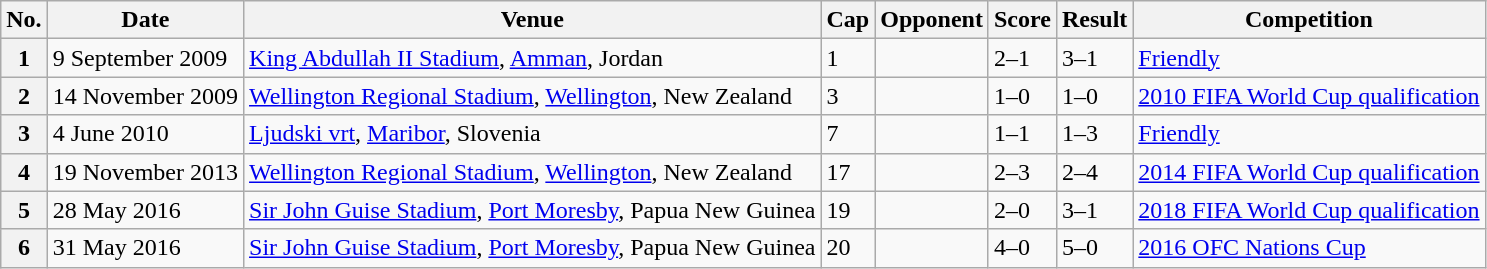<table class="wikitable sortable plainrowheaders">
<tr>
<th scope=col>No.</th>
<th scope=col data-sort-type=date>Date</th>
<th scope=col>Venue</th>
<th scope=col>Cap</th>
<th scope=col>Opponent</th>
<th scope=col>Score</th>
<th scope=col>Result</th>
<th scope=col>Competition</th>
</tr>
<tr>
<th scope=row>1</th>
<td>9 September 2009</td>
<td><a href='#'>King Abdullah II Stadium</a>, <a href='#'>Amman</a>, Jordan</td>
<td>1</td>
<td></td>
<td>2–1</td>
<td>3–1</td>
<td><a href='#'>Friendly</a></td>
</tr>
<tr>
<th scope=row>2</th>
<td>14 November 2009</td>
<td><a href='#'>Wellington Regional Stadium</a>, <a href='#'>Wellington</a>, New Zealand</td>
<td>3</td>
<td></td>
<td>1–0</td>
<td>1–0</td>
<td><a href='#'>2010 FIFA World Cup qualification</a></td>
</tr>
<tr>
<th scope=row>3</th>
<td>4 June 2010</td>
<td><a href='#'>Ljudski vrt</a>, <a href='#'>Maribor</a>, Slovenia</td>
<td>7</td>
<td></td>
<td>1–1</td>
<td>1–3</td>
<td><a href='#'>Friendly</a></td>
</tr>
<tr>
<th scope=row>4</th>
<td>19 November 2013</td>
<td><a href='#'>Wellington Regional Stadium</a>, <a href='#'>Wellington</a>, New Zealand</td>
<td>17</td>
<td></td>
<td>2–3</td>
<td>2–4</td>
<td><a href='#'>2014 FIFA World Cup qualification</a></td>
</tr>
<tr>
<th scope=row>5</th>
<td>28 May 2016</td>
<td><a href='#'>Sir John Guise Stadium</a>, <a href='#'>Port Moresby</a>, Papua New Guinea</td>
<td>19</td>
<td></td>
<td>2–0</td>
<td>3–1</td>
<td><a href='#'>2018 FIFA World Cup qualification</a></td>
</tr>
<tr>
<th scope=row>6</th>
<td>31 May 2016</td>
<td><a href='#'>Sir John Guise Stadium</a>, <a href='#'>Port Moresby</a>, Papua New Guinea</td>
<td>20</td>
<td></td>
<td>4–0</td>
<td>5–0</td>
<td><a href='#'>2016 OFC Nations Cup</a></td>
</tr>
</table>
